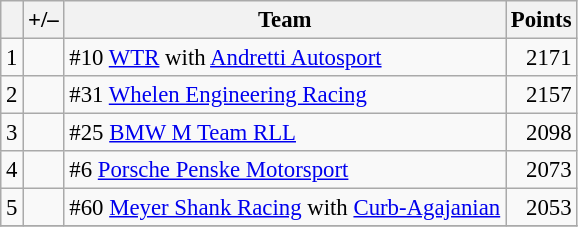<table class="wikitable" style="font-size: 95%;">
<tr>
<th scope="col"></th>
<th scope="col">+/–</th>
<th scope="col">Team</th>
<th scope="col">Points</th>
</tr>
<tr>
<td align=center>1</td>
<td align="left"></td>
<td> #10 <a href='#'>WTR</a> with <a href='#'>Andretti Autosport</a></td>
<td align=right>2171</td>
</tr>
<tr>
<td align=center>2</td>
<td align="left"></td>
<td> #31 <a href='#'>Whelen Engineering Racing</a></td>
<td align=right>2157</td>
</tr>
<tr>
<td align=center>3</td>
<td align="left"></td>
<td> #25 <a href='#'>BMW M Team RLL</a></td>
<td align=right>2098</td>
</tr>
<tr>
<td align=center>4</td>
<td align="left"></td>
<td> #6 <a href='#'>Porsche Penske Motorsport</a></td>
<td align=right>2073</td>
</tr>
<tr>
<td align=center>5</td>
<td align="left"></td>
<td> #60 <a href='#'>Meyer Shank Racing</a> with <a href='#'>Curb-Agajanian</a></td>
<td align=right>2053</td>
</tr>
<tr>
</tr>
</table>
